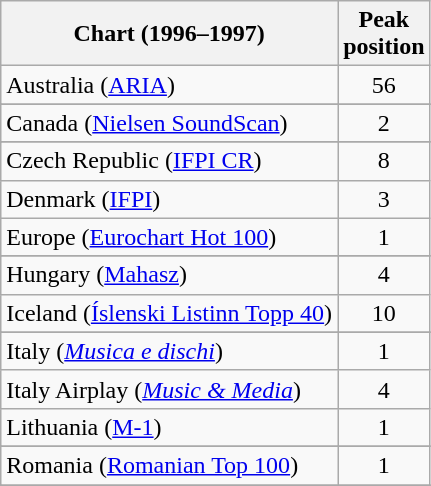<table class="wikitable sortable">
<tr>
<th>Chart (1996–1997)</th>
<th>Peak<br>position</th>
</tr>
<tr>
<td>Australia (<a href='#'>ARIA</a>)</td>
<td align="center">56</td>
</tr>
<tr>
</tr>
<tr>
</tr>
<tr>
</tr>
<tr>
<td>Canada (<a href='#'>Nielsen SoundScan</a>)</td>
<td align="center">2</td>
</tr>
<tr>
</tr>
<tr>
<td>Czech Republic (<a href='#'>IFPI CR</a>)</td>
<td align="center">8</td>
</tr>
<tr>
<td>Denmark (<a href='#'>IFPI</a>)</td>
<td align="center">3</td>
</tr>
<tr>
<td>Europe (<a href='#'>Eurochart Hot 100</a>)</td>
<td align="center">1</td>
</tr>
<tr>
</tr>
<tr>
</tr>
<tr>
</tr>
<tr>
<td>Hungary (<a href='#'>Mahasz</a>)</td>
<td align="center">4</td>
</tr>
<tr>
<td>Iceland (<a href='#'>Íslenski Listinn Topp 40</a>)</td>
<td align="center">10</td>
</tr>
<tr>
</tr>
<tr>
<td>Italy (<em><a href='#'>Musica e dischi</a></em>)</td>
<td align="center">1</td>
</tr>
<tr>
<td>Italy Airplay (<em><a href='#'>Music & Media</a></em>)</td>
<td align="center">4</td>
</tr>
<tr>
<td>Lithuania (<a href='#'>M-1</a>)</td>
<td align="center">1</td>
</tr>
<tr>
</tr>
<tr>
</tr>
<tr>
</tr>
<tr>
<td>Romania (<a href='#'>Romanian Top 100</a>)</td>
<td align="center">1</td>
</tr>
<tr>
</tr>
<tr>
</tr>
<tr>
</tr>
<tr>
</tr>
<tr>
</tr>
<tr>
</tr>
<tr>
</tr>
<tr>
</tr>
</table>
